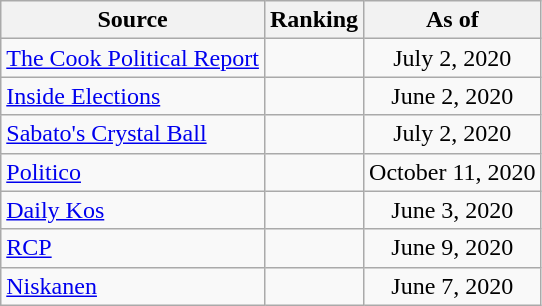<table class="wikitable" style="text-align:center">
<tr>
<th>Source</th>
<th>Ranking</th>
<th>As of</th>
</tr>
<tr>
<td align=left><a href='#'>The Cook Political Report</a></td>
<td></td>
<td>July 2, 2020</td>
</tr>
<tr>
<td align=left><a href='#'>Inside Elections</a></td>
<td></td>
<td>June 2, 2020</td>
</tr>
<tr>
<td align=left><a href='#'>Sabato's Crystal Ball</a></td>
<td></td>
<td>July 2, 2020</td>
</tr>
<tr>
<td align="left"><a href='#'>Politico</a></td>
<td></td>
<td>October 11, 2020</td>
</tr>
<tr>
<td align="left"><a href='#'>Daily Kos</a></td>
<td></td>
<td>June 3, 2020</td>
</tr>
<tr>
<td align="left"><a href='#'>RCP</a></td>
<td></td>
<td>June 9, 2020</td>
</tr>
<tr>
<td align="left"><a href='#'>Niskanen</a></td>
<td></td>
<td>June 7, 2020</td>
</tr>
</table>
